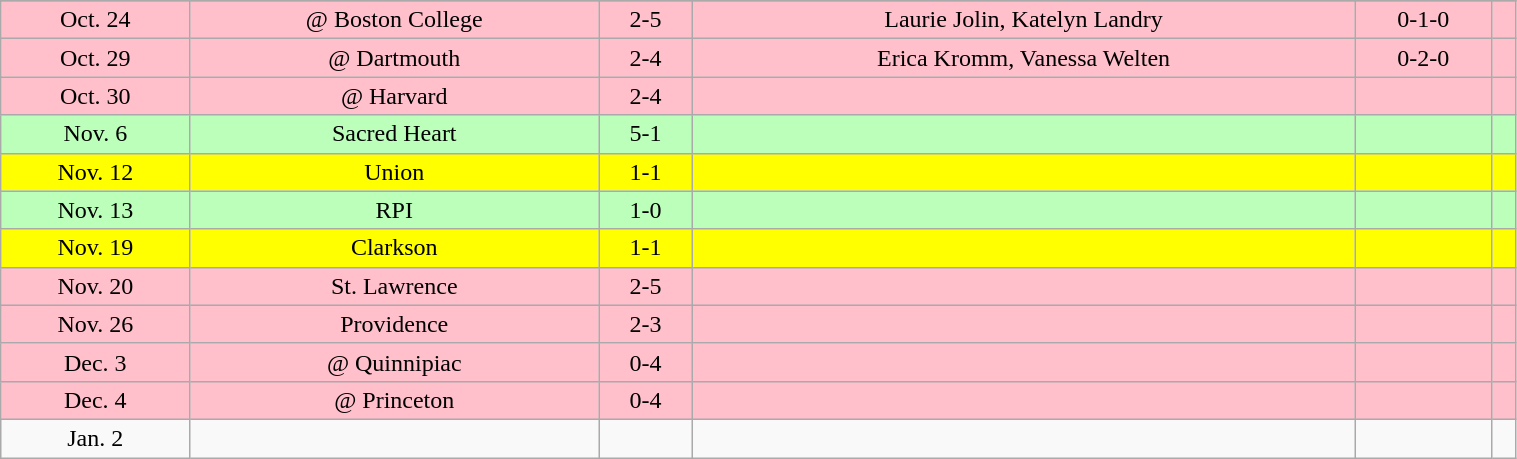<table class="wikitable" width="80%">
<tr align="center">
</tr>
<tr align="center" bgcolor="pink">
<td>Oct. 24</td>
<td>@ Boston College</td>
<td>2-5</td>
<td>Laurie Jolin, Katelyn Landry</td>
<td>0-1-0</td>
<td></td>
</tr>
<tr align="center" bgcolor="pink">
<td>Oct. 29</td>
<td>@ Dartmouth</td>
<td>2-4</td>
<td>Erica Kromm, Vanessa Welten</td>
<td>0-2-0</td>
<td></td>
</tr>
<tr align="center" bgcolor="pink">
<td>Oct. 30</td>
<td>@ Harvard</td>
<td>2-4</td>
<td></td>
<td></td>
<td></td>
</tr>
<tr align="center" bgcolor="bbffbb">
<td>Nov. 6</td>
<td>Sacred Heart</td>
<td>5-1</td>
<td></td>
<td></td>
<td></td>
</tr>
<tr align="center" bgcolor="yellow">
<td>Nov. 12</td>
<td>Union</td>
<td>1-1</td>
<td></td>
<td></td>
<td></td>
</tr>
<tr align="center" bgcolor="bbffbb">
<td>Nov. 13</td>
<td>RPI</td>
<td>1-0</td>
<td></td>
<td></td>
<td></td>
</tr>
<tr align="center" bgcolor="yellow">
<td>Nov. 19</td>
<td>Clarkson</td>
<td>1-1</td>
<td></td>
<td></td>
<td></td>
</tr>
<tr align="center" bgcolor="pink">
<td>Nov. 20</td>
<td>St. Lawrence</td>
<td>2-5</td>
<td></td>
<td></td>
<td></td>
</tr>
<tr align="center" bgcolor="pink">
<td>Nov. 26</td>
<td>Providence</td>
<td>2-3</td>
<td></td>
<td></td>
<td></td>
</tr>
<tr align="center" bgcolor="pink">
<td>Dec. 3</td>
<td>@ Quinnipiac</td>
<td>0-4</td>
<td></td>
<td></td>
<td></td>
</tr>
<tr align="center" bgcolor="pink">
<td>Dec. 4</td>
<td>@ Princeton</td>
<td>0-4</td>
<td></td>
<td></td>
<td></td>
</tr>
<tr align="center" bgcolor="">
<td>Jan. 2</td>
<td></td>
<td></td>
<td></td>
<td></td>
<td></td>
</tr>
</table>
